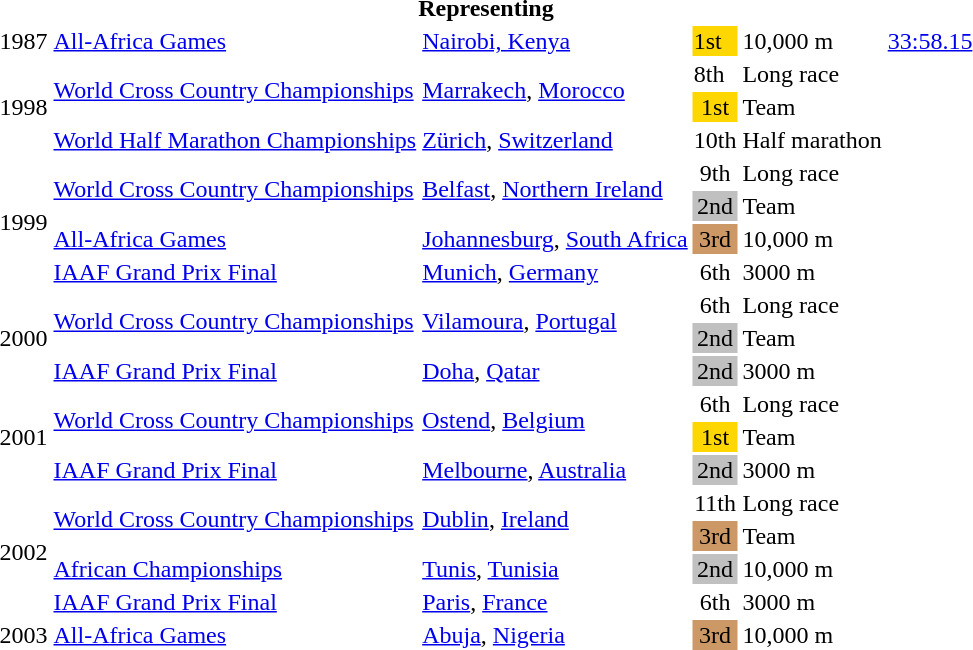<table>
<tr>
<th colspan="6">Representing </th>
</tr>
<tr>
<td>1987</td>
<td><a href='#'>All-Africa Games</a></td>
<td><a href='#'>Nairobi, Kenya</a></td>
<td bgcolor="gold">1st</td>
<td>10,000 m</td>
<td><a href='#'>33:58.15</a></td>
</tr>
<tr>
<td rowspan=3>1998</td>
<td rowspan=2><a href='#'>World Cross Country Championships</a></td>
<td rowspan=2><a href='#'>Marrakech</a>, <a href='#'>Morocco</a></td>
<td>8th</td>
<td>Long race</td>
<td></td>
</tr>
<tr>
<td bgcolor="gold" align="center">1st</td>
<td>Team</td>
<td></td>
</tr>
<tr>
<td><a href='#'>World Half Marathon Championships</a></td>
<td><a href='#'>Zürich</a>, <a href='#'>Switzerland</a></td>
<td align="center">10th</td>
<td>Half marathon</td>
<td></td>
</tr>
<tr>
<td rowspan=4>1999</td>
<td rowspan=2><a href='#'>World Cross Country Championships</a></td>
<td rowspan=2><a href='#'>Belfast</a>, <a href='#'>Northern Ireland</a></td>
<td align="center">9th</td>
<td>Long race</td>
<td></td>
</tr>
<tr>
<td bgcolor="silver" align="center">2nd</td>
<td>Team</td>
<td></td>
</tr>
<tr>
<td><a href='#'>All-Africa Games</a></td>
<td><a href='#'>Johannesburg</a>, <a href='#'>South Africa</a></td>
<td bgcolor="cc9966" align="center">3rd</td>
<td>10,000 m</td>
<td></td>
</tr>
<tr>
<td><a href='#'>IAAF Grand Prix Final</a></td>
<td><a href='#'>Munich</a>, <a href='#'>Germany</a></td>
<td align="center">6th</td>
<td>3000 m</td>
<td></td>
</tr>
<tr>
<td rowspan=3>2000</td>
<td rowspan=2><a href='#'>World Cross Country Championships</a></td>
<td rowspan=2><a href='#'>Vilamoura</a>, <a href='#'>Portugal</a></td>
<td align="center">6th</td>
<td>Long race</td>
<td></td>
</tr>
<tr>
<td bgcolor="silver" align="center">2nd</td>
<td>Team</td>
<td></td>
</tr>
<tr>
<td><a href='#'>IAAF Grand Prix Final</a></td>
<td><a href='#'>Doha</a>, <a href='#'>Qatar</a></td>
<td bgcolor="silver" align="center">2nd</td>
<td>3000 m</td>
<td></td>
</tr>
<tr>
<td rowspan=3>2001</td>
<td rowspan=2><a href='#'>World Cross Country Championships</a></td>
<td rowspan=2><a href='#'>Ostend</a>, <a href='#'>Belgium</a></td>
<td align="center">6th</td>
<td>Long race</td>
<td></td>
</tr>
<tr>
<td bgcolor="gold" align="center">1st</td>
<td>Team</td>
<td></td>
</tr>
<tr>
<td><a href='#'>IAAF Grand Prix Final</a></td>
<td><a href='#'>Melbourne</a>, <a href='#'>Australia</a></td>
<td bgcolor="silver" align="center">2nd</td>
<td>3000 m</td>
<td></td>
</tr>
<tr>
<td rowspan=4>2002</td>
<td rowspan=2><a href='#'>World Cross Country Championships</a></td>
<td rowspan=2><a href='#'>Dublin</a>, <a href='#'>Ireland</a></td>
<td align="center">11th</td>
<td>Long race</td>
<td></td>
</tr>
<tr>
<td bgcolor="cc9966" align="center">3rd</td>
<td>Team</td>
<td></td>
</tr>
<tr>
<td><a href='#'>African Championships</a></td>
<td><a href='#'>Tunis</a>, <a href='#'>Tunisia</a></td>
<td bgcolor="silver" align="center">2nd</td>
<td>10,000 m</td>
<td></td>
</tr>
<tr>
<td><a href='#'>IAAF Grand Prix Final</a></td>
<td><a href='#'>Paris</a>, <a href='#'>France</a></td>
<td align="center">6th</td>
<td>3000 m</td>
<td></td>
</tr>
<tr>
<td>2003</td>
<td><a href='#'>All-Africa Games</a></td>
<td><a href='#'>Abuja</a>, <a href='#'>Nigeria</a></td>
<td bgcolor="cc9966" align="center">3rd</td>
<td>10,000 m</td>
<td></td>
</tr>
</table>
